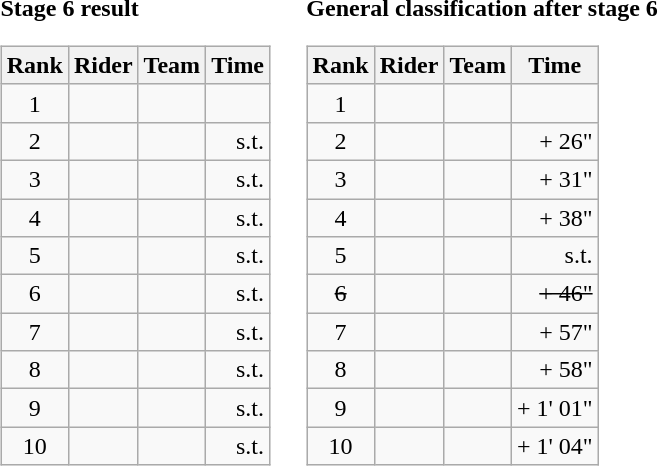<table>
<tr>
<td><strong>Stage 6 result</strong><br><table class="wikitable">
<tr>
<th scope="col">Rank</th>
<th scope="col">Rider</th>
<th scope="col">Team</th>
<th scope="col">Time</th>
</tr>
<tr>
<td style="text-align:center;">1</td>
<td></td>
<td></td>
<td style="text-align:right;"></td>
</tr>
<tr>
<td style="text-align:center;">2</td>
<td></td>
<td></td>
<td style="text-align:right;">s.t.</td>
</tr>
<tr>
<td style="text-align:center;">3</td>
<td> </td>
<td></td>
<td style="text-align:right;">s.t.</td>
</tr>
<tr>
<td style="text-align:center;">4</td>
<td></td>
<td></td>
<td style="text-align:right;">s.t.</td>
</tr>
<tr>
<td style="text-align:center;">5</td>
<td></td>
<td></td>
<td style="text-align:right;">s.t.</td>
</tr>
<tr>
<td style="text-align:center;">6</td>
<td></td>
<td></td>
<td style="text-align:right;">s.t.</td>
</tr>
<tr>
<td style="text-align:center;">7</td>
<td></td>
<td></td>
<td style="text-align:right;">s.t.</td>
</tr>
<tr>
<td style="text-align:center;">8</td>
<td></td>
<td></td>
<td style="text-align:right;">s.t.</td>
</tr>
<tr>
<td style="text-align:center;">9</td>
<td></td>
<td></td>
<td style="text-align:right;">s.t.</td>
</tr>
<tr>
<td style="text-align:center;">10</td>
<td></td>
<td></td>
<td style="text-align:right;">s.t.</td>
</tr>
</table>
</td>
<td></td>
<td><strong>General classification after stage 6</strong><br><table class="wikitable">
<tr>
<th scope="col">Rank</th>
<th scope="col">Rider</th>
<th scope="col">Team</th>
<th scope="col">Time</th>
</tr>
<tr>
<td style="text-align:center;">1</td>
<td> </td>
<td></td>
<td style="text-align:right;"></td>
</tr>
<tr>
<td style="text-align:center;">2</td>
<td></td>
<td></td>
<td style="text-align:right;">+ 26"</td>
</tr>
<tr>
<td style="text-align:center;">3</td>
<td></td>
<td></td>
<td style="text-align:right;">+ 31"</td>
</tr>
<tr>
<td style="text-align:center;">4</td>
<td></td>
<td></td>
<td style="text-align:right;">+ 38"</td>
</tr>
<tr>
<td style="text-align:center;">5</td>
<td></td>
<td></td>
<td style="text-align:right;">s.t.</td>
</tr>
<tr>
<td style="text-align:center;"><del>6</del></td>
<td><del></del></td>
<td><del></del></td>
<td style="text-align:right;"><del>+ 46"</del></td>
</tr>
<tr>
<td style="text-align:center;">7</td>
<td></td>
<td></td>
<td style="text-align:right;">+ 57"</td>
</tr>
<tr>
<td style="text-align:center;">8</td>
<td></td>
<td></td>
<td style="text-align:right;">+ 58"</td>
</tr>
<tr>
<td style="text-align:center;">9</td>
<td></td>
<td></td>
<td style="text-align:right;">+ 1' 01"</td>
</tr>
<tr>
<td style="text-align:center;">10</td>
<td></td>
<td></td>
<td style="text-align:right;">+ 1' 04"</td>
</tr>
</table>
</td>
</tr>
</table>
